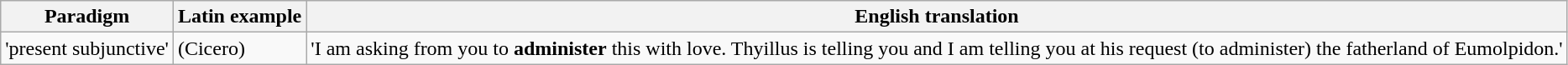<table class="wikitable">
<tr>
<th>Paradigm</th>
<th>Latin example</th>
<th>English translation</th>
</tr>
<tr>
<td>'present subjunctive'</td>
<td> (Cicero)</td>
<td>'I am asking from you to <strong>administer</strong> this with love. Thyillus is telling you and I am telling you at his request (to administer) the fatherland of Eumolpidon.'</td>
</tr>
</table>
